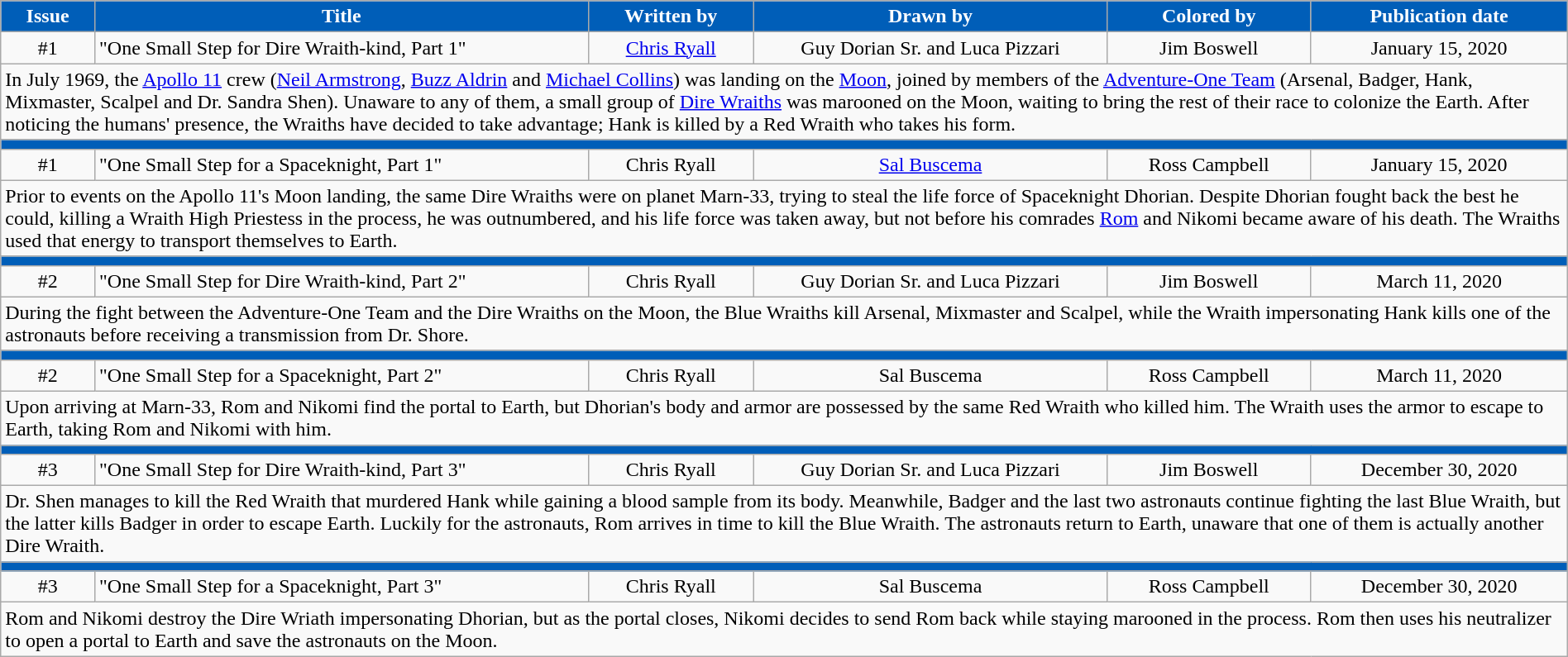<table class="wikitable" width="100%;" style="text-align: center;">
<tr>
<th style="background:#005EB8; color:white">Issue</th>
<th style="background:#005EB8; color:white">Title</th>
<th style="background:#005EB8; color:white">Written by</th>
<th style="background:#005EB8; color:white">Drawn by</th>
<th style="background:#005EB8; color:white">Colored by</th>
<th style="background:#005EB8; color:white">Publication date</th>
</tr>
<tr>
<td>#1</td>
<td style="text-align: left;">"One Small Step for Dire Wraith-kind, Part 1"</td>
<td><a href='#'>Chris Ryall</a></td>
<td>Guy Dorian Sr. and Luca Pizzari</td>
<td>Jim Boswell</td>
<td>January 15, 2020</td>
</tr>
<tr>
<td colspan="6" style="text-align: left;">In July 1969, the <a href='#'>Apollo 11</a> crew (<a href='#'>Neil Armstrong</a>, <a href='#'>Buzz Aldrin</a> and <a href='#'>Michael Collins</a>) was landing on the <a href='#'>Moon</a>, joined by members of the <a href='#'>Adventure-One Team</a> (Arsenal, Badger, Hank, Mixmaster, Scalpel and Dr. Sandra Shen). Unaware to any of them, a small group of <a href='#'>Dire Wraiths</a> was marooned on the Moon, waiting to bring the rest of their race to colonize the Earth. After noticing the humans' presence, the Wraiths have decided to take advantage; Hank is killed by a Red Wraith who takes his form.</td>
</tr>
<tr>
<th colspan="6" style="background:#005EB8"></th>
</tr>
<tr>
<td>#1</td>
<td style="text-align: left;">"One Small Step for a Spaceknight, Part 1"</td>
<td>Chris Ryall</td>
<td><a href='#'>Sal Buscema</a></td>
<td>Ross Campbell</td>
<td>January 15, 2020</td>
</tr>
<tr>
<td colspan="6" style="text-align: left;">Prior to events on the Apollo 11's Moon landing, the same Dire Wraiths were on planet Marn-33, trying to steal the life force of Spaceknight Dhorian. Despite Dhorian fought back the best he could, killing a Wraith High Priestess in the process, he was outnumbered, and his life force was taken away, but not before his comrades <a href='#'>Rom</a> and Nikomi became aware of his death. The Wraiths used that energy to transport themselves to Earth.</td>
</tr>
<tr>
<th colspan="6" style="background:#005EB8"></th>
</tr>
<tr>
<td>#2</td>
<td style="text-align: left;">"One Small Step for Dire Wraith-kind, Part 2"</td>
<td>Chris Ryall</td>
<td>Guy Dorian Sr. and Luca Pizzari</td>
<td>Jim Boswell</td>
<td>March 11, 2020</td>
</tr>
<tr>
<td colspan="6" style="text-align: left;">During the fight between the Adventure-One Team and the Dire Wraiths on the Moon, the Blue Wraiths kill Arsenal, Mixmaster and Scalpel, while the Wraith impersonating Hank kills one of the astronauts before receiving a transmission from Dr. Shore.</td>
</tr>
<tr>
<th colspan="6" style="background:#005EB8"></th>
</tr>
<tr>
<td>#2</td>
<td style="text-align: left;">"One Small Step for a Spaceknight, Part 2"</td>
<td>Chris Ryall</td>
<td>Sal Buscema</td>
<td>Ross Campbell</td>
<td>March 11, 2020</td>
</tr>
<tr>
<td colspan="6" style="text-align: left;">Upon arriving at Marn-33, Rom and Nikomi find the portal to Earth, but Dhorian's body and armor are possessed by the same Red Wraith who killed him. The Wraith uses the armor to escape to Earth, taking Rom and Nikomi with him.</td>
</tr>
<tr>
<th colspan="6" style="background:#005EB8"></th>
</tr>
<tr>
<td>#3</td>
<td style="text-align: left;">"One Small Step for Dire Wraith-kind, Part 3"</td>
<td>Chris Ryall</td>
<td>Guy Dorian Sr. and Luca Pizzari</td>
<td>Jim Boswell</td>
<td>December 30, 2020</td>
</tr>
<tr>
<td colspan="6" style="text-align: left;">Dr. Shen manages to kill the Red Wraith that murdered Hank while gaining a blood sample from its body. Meanwhile, Badger and the last two astronauts continue fighting the last Blue Wraith, but the latter kills Badger in order to escape Earth. Luckily for the astronauts, Rom arrives in time to kill the Blue Wraith. The astronauts return to Earth, unaware that one of them is actually another Dire Wraith.</td>
</tr>
<tr>
<th colspan="6" style="background:#005EB8"></th>
</tr>
<tr>
<td>#3</td>
<td style="text-align: left;">"One Small Step for a Spaceknight, Part 3"</td>
<td>Chris Ryall</td>
<td>Sal Buscema</td>
<td>Ross Campbell</td>
<td>December 30, 2020</td>
</tr>
<tr>
<td colspan="6" style="text-align: left;">Rom and Nikomi destroy the Dire Wriath impersonating Dhorian, but as the portal closes, Nikomi decides to send Rom back while staying marooned in the process. Rom then uses his neutralizer to open a portal to Earth and save the astronauts on the Moon.</td>
</tr>
</table>
